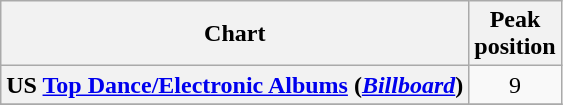<table class="wikitable plainrowheaders sortable" style="text-align:center;" border="1">
<tr>
<th scope="col">Chart</th>
<th scope="col">Peak<br>position</th>
</tr>
<tr>
<th scope="row">US <a href='#'>Top Dance/Electronic Albums</a> (<em><a href='#'>Billboard</a></em>)</th>
<td>9</td>
</tr>
<tr>
</tr>
</table>
